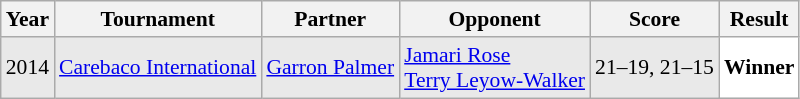<table class="sortable wikitable" style="font-size: 90%;">
<tr>
<th>Year</th>
<th>Tournament</th>
<th>Partner</th>
<th>Opponent</th>
<th>Score</th>
<th>Result</th>
</tr>
<tr style="background:#E9E9E9">
<td align="center">2014</td>
<td align="left"><a href='#'>Carebaco International</a></td>
<td align="left"> <a href='#'>Garron Palmer</a></td>
<td align="left"> <a href='#'>Jamari Rose</a> <br>  <a href='#'>Terry Leyow-Walker</a></td>
<td align="left">21–19, 21–15</td>
<td style="text-align:left; background:white"> <strong>Winner</strong></td>
</tr>
</table>
